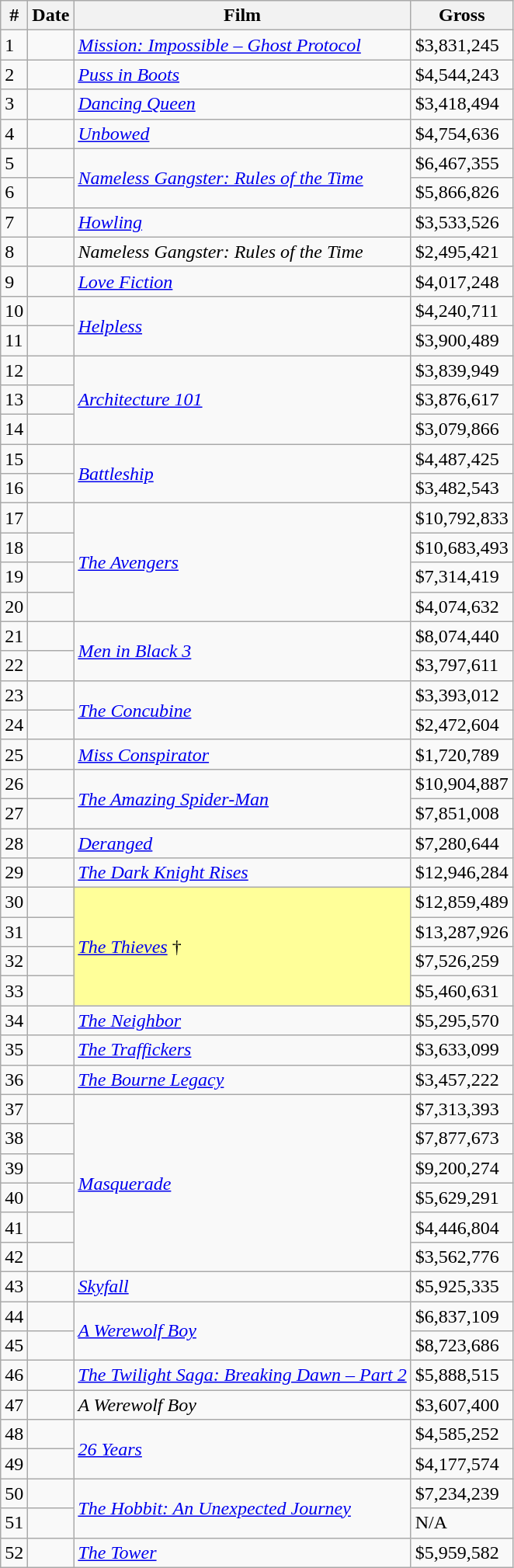<table class="wikitable sortable">
<tr>
<th>#</th>
<th>Date</th>
<th>Film</th>
<th>Gross</th>
</tr>
<tr>
<td>1</td>
<td></td>
<td><em><a href='#'>Mission: Impossible – Ghost Protocol</a></em></td>
<td>$3,831,245</td>
</tr>
<tr>
<td>2</td>
<td></td>
<td><em><a href='#'>Puss in Boots</a></em></td>
<td>$4,544,243</td>
</tr>
<tr>
<td>3</td>
<td></td>
<td><em><a href='#'>Dancing Queen</a></em></td>
<td>$3,418,494</td>
</tr>
<tr>
<td>4</td>
<td></td>
<td><em><a href='#'>Unbowed</a></em></td>
<td>$4,754,636</td>
</tr>
<tr>
<td>5</td>
<td></td>
<td rowspan="2"><em><a href='#'>Nameless Gangster: Rules of the Time</a></em></td>
<td>$6,467,355</td>
</tr>
<tr>
<td>6</td>
<td></td>
<td>$5,866,826</td>
</tr>
<tr>
<td>7</td>
<td></td>
<td><em><a href='#'>Howling</a></em></td>
<td>$3,533,526</td>
</tr>
<tr>
<td>8</td>
<td></td>
<td><em>Nameless Gangster: Rules of the Time</em></td>
<td>$2,495,421</td>
</tr>
<tr>
<td>9</td>
<td></td>
<td><em><a href='#'>Love Fiction</a></em></td>
<td>$4,017,248</td>
</tr>
<tr>
<td>10</td>
<td></td>
<td rowspan="2"><em><a href='#'>Helpless</a></em></td>
<td>$4,240,711</td>
</tr>
<tr>
<td>11</td>
<td></td>
<td>$3,900,489</td>
</tr>
<tr>
<td>12</td>
<td></td>
<td rowspan="3"><em><a href='#'>Architecture 101</a></em></td>
<td>$3,839,949</td>
</tr>
<tr>
<td>13</td>
<td></td>
<td>$3,876,617</td>
</tr>
<tr>
<td>14</td>
<td></td>
<td>$3,079,866</td>
</tr>
<tr>
<td>15</td>
<td></td>
<td rowspan="2"><em><a href='#'>Battleship</a></em></td>
<td>$4,487,425</td>
</tr>
<tr>
<td>16</td>
<td></td>
<td>$3,482,543</td>
</tr>
<tr>
<td>17</td>
<td></td>
<td rowspan="4"><em><a href='#'>The Avengers</a></em></td>
<td>$10,792,833</td>
</tr>
<tr>
<td>18</td>
<td></td>
<td>$10,683,493</td>
</tr>
<tr>
<td>19</td>
<td></td>
<td>$7,314,419</td>
</tr>
<tr>
<td>20</td>
<td></td>
<td>$4,074,632</td>
</tr>
<tr>
<td>21</td>
<td></td>
<td rowspan="2"><em><a href='#'>Men in Black 3</a></em></td>
<td>$8,074,440</td>
</tr>
<tr>
<td>22</td>
<td></td>
<td>$3,797,611</td>
</tr>
<tr>
<td>23</td>
<td></td>
<td rowspan="2"><em><a href='#'>The Concubine</a></em></td>
<td>$3,393,012</td>
</tr>
<tr>
<td>24</td>
<td></td>
<td>$2,472,604</td>
</tr>
<tr>
<td>25</td>
<td></td>
<td><em><a href='#'>Miss Conspirator</a></em></td>
<td>$1,720,789</td>
</tr>
<tr>
<td>26</td>
<td></td>
<td rowspan="2"><em><a href='#'>The Amazing Spider-Man</a></em></td>
<td>$10,904,887</td>
</tr>
<tr>
<td>27</td>
<td></td>
<td>$7,851,008</td>
</tr>
<tr>
<td>28</td>
<td></td>
<td><em><a href='#'>Deranged</a></em></td>
<td>$7,280,644</td>
</tr>
<tr>
<td>29</td>
<td></td>
<td><em><a href='#'>The Dark Knight Rises</a></em></td>
<td>$12,946,284</td>
</tr>
<tr>
<td>30</td>
<td></td>
<td rowspan="4" style="background-color:#FFFF99"><em><a href='#'>The Thieves</a></em> †</td>
<td>$12,859,489</td>
</tr>
<tr>
<td>31</td>
<td></td>
<td>$13,287,926</td>
</tr>
<tr>
<td>32</td>
<td></td>
<td>$7,526,259</td>
</tr>
<tr>
<td>33</td>
<td></td>
<td>$5,460,631</td>
</tr>
<tr>
<td>34</td>
<td></td>
<td><em><a href='#'>The Neighbor</a></em></td>
<td>$5,295,570</td>
</tr>
<tr>
<td>35</td>
<td></td>
<td><em><a href='#'>The Traffickers</a></em></td>
<td>$3,633,099</td>
</tr>
<tr>
<td>36</td>
<td></td>
<td><em><a href='#'>The Bourne Legacy</a></em></td>
<td>$3,457,222</td>
</tr>
<tr>
<td>37</td>
<td></td>
<td rowspan="6"><em><a href='#'>Masquerade</a></em></td>
<td>$7,313,393</td>
</tr>
<tr>
<td>38</td>
<td></td>
<td>$7,877,673</td>
</tr>
<tr>
<td>39</td>
<td></td>
<td>$9,200,274</td>
</tr>
<tr>
<td>40</td>
<td></td>
<td>$5,629,291</td>
</tr>
<tr>
<td>41</td>
<td></td>
<td>$4,446,804</td>
</tr>
<tr>
<td>42</td>
<td></td>
<td>$3,562,776</td>
</tr>
<tr>
<td>43</td>
<td></td>
<td><em><a href='#'>Skyfall</a></em></td>
<td>$5,925,335</td>
</tr>
<tr>
<td>44</td>
<td></td>
<td rowspan="2"><em><a href='#'>A Werewolf Boy</a></em></td>
<td>$6,837,109</td>
</tr>
<tr>
<td>45</td>
<td></td>
<td>$8,723,686</td>
</tr>
<tr>
<td>46</td>
<td></td>
<td><em><a href='#'>The Twilight Saga: Breaking Dawn – Part 2</a></em></td>
<td>$5,888,515</td>
</tr>
<tr>
<td>47</td>
<td></td>
<td><em>A Werewolf Boy</em></td>
<td>$3,607,400</td>
</tr>
<tr>
<td>48</td>
<td></td>
<td rowspan="2"><em><a href='#'>26 Years</a></em></td>
<td>$4,585,252</td>
</tr>
<tr>
<td>49</td>
<td></td>
<td>$4,177,574</td>
</tr>
<tr>
<td>50</td>
<td></td>
<td rowspan="2"><em><a href='#'>The Hobbit: An Unexpected Journey</a></em></td>
<td>$7,234,239</td>
</tr>
<tr>
<td>51</td>
<td></td>
<td>N/A</td>
</tr>
<tr>
<td>52</td>
<td></td>
<td><em><a href='#'>The Tower</a></em></td>
<td>$5,959,582</td>
</tr>
</table>
